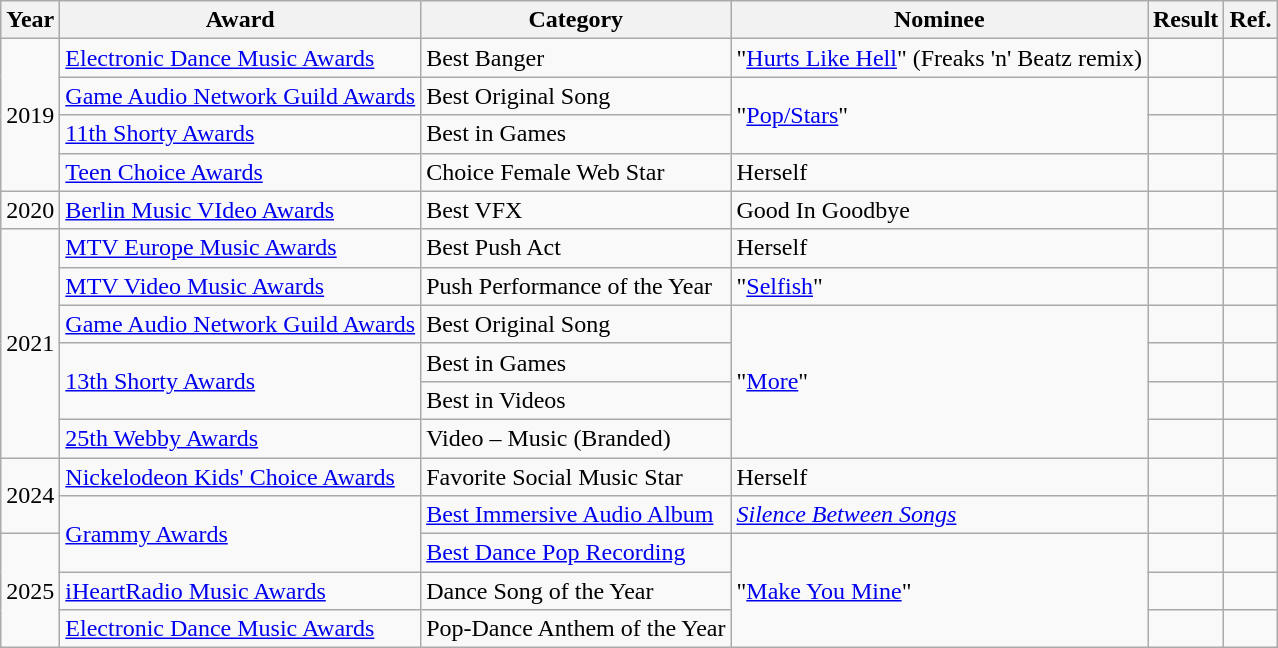<table class="wikitable">
<tr>
<th>Year</th>
<th>Award</th>
<th>Category</th>
<th>Nominee</th>
<th>Result</th>
<th>Ref.</th>
</tr>
<tr>
<td rowspan="4">2019</td>
<td><a href='#'>Electronic Dance Music Awards</a></td>
<td>Best Banger</td>
<td>"<a href='#'>Hurts Like Hell</a>" (Freaks 'n' Beatz remix)</td>
<td></td>
<td></td>
</tr>
<tr>
<td><a href='#'>Game Audio Network Guild Awards</a></td>
<td>Best Original Song</td>
<td rowspan="2">"<a href='#'>Pop/Stars</a>"</td>
<td></td>
<td></td>
</tr>
<tr>
<td><a href='#'>11th Shorty Awards</a></td>
<td>Best in Games</td>
<td></td>
<td></td>
</tr>
<tr>
<td><a href='#'>Teen Choice Awards</a></td>
<td>Choice Female Web Star</td>
<td>Herself</td>
<td></td>
<td></td>
</tr>
<tr>
<td>2020</td>
<td><a href='#'>Berlin Music VIdeo Awards</a></td>
<td>Best VFX</td>
<td>Good In Goodbye</td>
<td></td>
<td></td>
</tr>
<tr>
<td rowspan="6">2021</td>
<td><a href='#'>MTV Europe Music Awards</a></td>
<td>Best Push Act</td>
<td>Herself</td>
<td></td>
<td></td>
</tr>
<tr>
<td><a href='#'>MTV Video Music Awards</a></td>
<td>Push Performance of the Year</td>
<td>"<a href='#'>Selfish</a>"</td>
<td></td>
<td></td>
</tr>
<tr>
<td><a href='#'>Game Audio Network Guild Awards</a></td>
<td>Best Original Song</td>
<td rowspan="4">"<a href='#'>More</a>"</td>
<td></td>
<td></td>
</tr>
<tr>
<td rowspan="2"><a href='#'>13th Shorty Awards</a></td>
<td>Best in Games</td>
<td></td>
<td></td>
</tr>
<tr>
<td>Best in Videos</td>
<td></td>
<td></td>
</tr>
<tr>
<td><a href='#'>25th Webby Awards</a></td>
<td>Video – Music (Branded)</td>
<td></td>
<td></td>
</tr>
<tr>
<td rowspan="2">2024</td>
<td><a href='#'>Nickelodeon Kids' Choice Awards</a></td>
<td>Favorite Social Music Star</td>
<td>Herself</td>
<td></td>
<td></td>
</tr>
<tr>
<td rowspan="2"><a href='#'>Grammy Awards</a></td>
<td><a href='#'>Best Immersive Audio Album</a></td>
<td><em><a href='#'>Silence Between Songs</a></em></td>
<td></td>
<td></td>
</tr>
<tr>
<td rowspan="3">2025</td>
<td><a href='#'>Best Dance Pop Recording</a></td>
<td rowspan="3">"<a href='#'>Make You Mine</a>"</td>
<td></td>
<td></td>
</tr>
<tr>
<td><a href='#'>iHeartRadio Music Awards</a></td>
<td>Dance Song of the Year</td>
<td></td>
<td></td>
</tr>
<tr>
<td><a href='#'>Electronic Dance Music Awards</a></td>
<td>Pop-Dance Anthem of the Year</td>
<td></td>
<td></td>
</tr>
</table>
